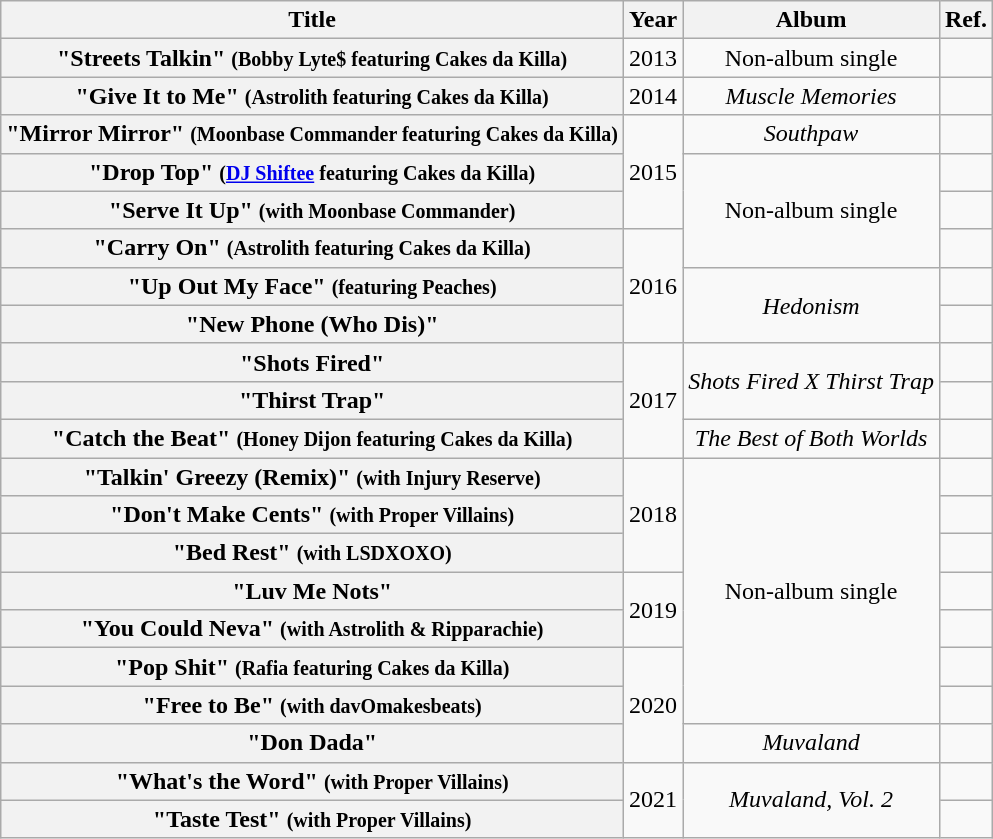<table class="wikitable plainrowheaders" style="text-align:center;">
<tr>
<th scope="col">Title</th>
<th scope="col">Year</th>
<th scope="col">Album</th>
<th scope="col">Ref.</th>
</tr>
<tr>
<th scope="row">"Streets Talkin" <small>(Bobby Lyte$ featuring Cakes da Killa)</small></th>
<td>2013</td>
<td>Non-album single</td>
<td></td>
</tr>
<tr>
<th scope="row">"Give It to Me" <small>(Astrolith featuring Cakes da Killa)</small></th>
<td>2014</td>
<td><em>Muscle Memories</em></td>
<td></td>
</tr>
<tr>
<th scope="row">"Mirror Mirror" <small>(Moonbase Commander featuring Cakes da Killa)</small></th>
<td rowspan="3">2015</td>
<td><em>Southpaw</em></td>
<td></td>
</tr>
<tr>
<th scope="row">"Drop Top" <small>(<a href='#'>DJ Shiftee</a> featuring Cakes da Killa)</small></th>
<td rowspan="3">Non-album single</td>
<td></td>
</tr>
<tr>
<th scope="row">"Serve It Up" <small>(with Moonbase Commander)</small></th>
<td></td>
</tr>
<tr>
<th scope="row">"Carry On" <small>(Astrolith featuring Cakes da Killa)</small></th>
<td rowspan="3">2016</td>
<td></td>
</tr>
<tr>
<th scope="row">"Up Out My Face" <small>(featuring Peaches)</small></th>
<td rowspan="2"><em>Hedonism</em></td>
<td></td>
</tr>
<tr>
<th scope="row">"New Phone (Who Dis)"</th>
<td></td>
</tr>
<tr>
<th scope="row">"Shots Fired"</th>
<td rowspan="3">2017</td>
<td rowspan="2"><em>Shots Fired X Thirst Trap</em></td>
<td></td>
</tr>
<tr>
<th scope="row">"Thirst Trap"</th>
<td></td>
</tr>
<tr>
<th scope="row">"Catch the Beat" <small>(Honey Dijon featuring Cakes da Killa)</small></th>
<td><em>The Best of Both Worlds</em></td>
<td></td>
</tr>
<tr>
<th scope="row">"Talkin' Greezy (Remix)" <small>(with Injury Reserve)</small></th>
<td rowspan="3">2018</td>
<td rowspan="7">Non-album single</td>
<td></td>
</tr>
<tr>
<th scope="row">"Don't Make Cents" <small>(with Proper Villains)</small></th>
<td></td>
</tr>
<tr>
<th scope="row">"Bed Rest" <small>(with LSDXOXO)</small></th>
<td></td>
</tr>
<tr>
<th scope="row">"Luv Me Nots"</th>
<td rowspan="2">2019</td>
<td></td>
</tr>
<tr>
<th scope="row">"You Could Neva" <small>(with Astrolith & Ripparachie)</small></th>
<td></td>
</tr>
<tr>
<th scope="row">"Pop Shit" <small>(Rafia featuring Cakes da Killa)</small></th>
<td rowspan="3">2020</td>
<td></td>
</tr>
<tr>
<th scope="row">"Free to Be" <small>(with davOmakesbeats)</small></th>
<td></td>
</tr>
<tr>
<th scope="row">"Don Dada"</th>
<td><em>Muvaland</em></td>
<td></td>
</tr>
<tr>
<th scope="row">"What's the Word" <small>(with Proper Villains)</small></th>
<td rowspan="2">2021</td>
<td rowspan="2"><em>Muvaland, Vol. 2</em></td>
<td></td>
</tr>
<tr>
<th scope="row">"Taste Test" <small>(with Proper Villains)</small></th>
<td></td>
</tr>
</table>
